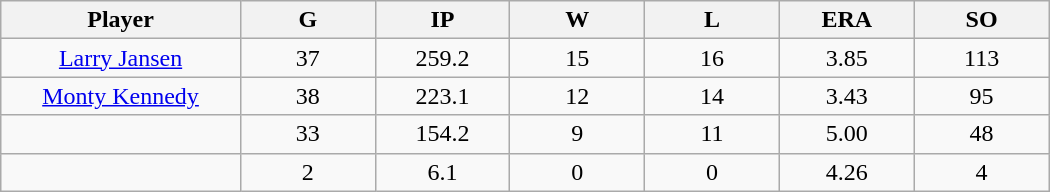<table class="wikitable sortable">
<tr>
<th bgcolor="#DDDDFF" width="16%">Player</th>
<th bgcolor="#DDDDFF" width="9%">G</th>
<th bgcolor="#DDDDFF" width="9%">IP</th>
<th bgcolor="#DDDDFF" width="9%">W</th>
<th bgcolor="#DDDDFF" width="9%">L</th>
<th bgcolor="#DDDDFF" width="9%">ERA</th>
<th bgcolor="#DDDDFF" width="9%">SO</th>
</tr>
<tr align="center">
<td><a href='#'>Larry Jansen</a></td>
<td>37</td>
<td>259.2</td>
<td>15</td>
<td>16</td>
<td>3.85</td>
<td>113</td>
</tr>
<tr align=center>
<td><a href='#'>Monty Kennedy</a></td>
<td>38</td>
<td>223.1</td>
<td>12</td>
<td>14</td>
<td>3.43</td>
<td>95</td>
</tr>
<tr align=center>
<td></td>
<td>33</td>
<td>154.2</td>
<td>9</td>
<td>11</td>
<td>5.00</td>
<td>48</td>
</tr>
<tr align="center">
<td></td>
<td>2</td>
<td>6.1</td>
<td>0</td>
<td>0</td>
<td>4.26</td>
<td>4</td>
</tr>
</table>
